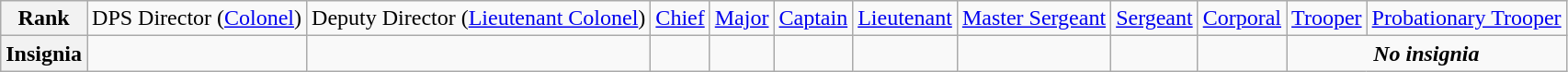<table class="wikitable">
<tr style="text-align:center;">
<th>Rank</th>
<td>DPS Director (<a href='#'>Colonel</a>)</td>
<td>Deputy Director (<a href='#'>Lieutenant Colonel</a>)</td>
<td><a href='#'>Chief</a></td>
<td><a href='#'>Major</a></td>
<td><a href='#'>Captain</a></td>
<td><a href='#'>Lieutenant</a></td>
<td><a href='#'>Master Sergeant</a></td>
<td><a href='#'>Sergeant</a></td>
<td><a href='#'>Corporal</a></td>
<td><a href='#'>Trooper</a></td>
<td><a href='#'>Probationary Trooper</a></td>
</tr>
<tr style="text-align:center;">
<th>Insignia</th>
<td></td>
<td></td>
<td></td>
<td></td>
<td></td>
<td></td>
<td></td>
<td></td>
<td></td>
<td colspan=2><strong><em>No insignia</em></strong></td>
</tr>
</table>
